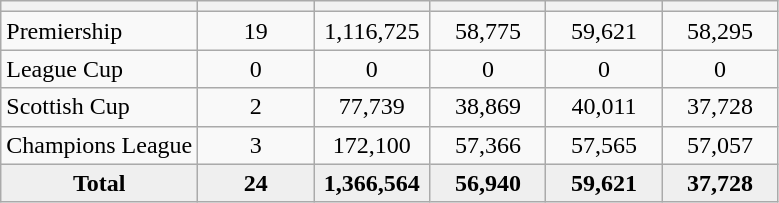<table class="wikitable sortable" style="text-align: center;">
<tr>
<th></th>
<th style="width:70px;"></th>
<th style="width:70px;"></th>
<th style="width:70px;"></th>
<th style="width:70px;"></th>
<th style="width:70px;"></th>
</tr>
<tr>
<td align=left>Premiership</td>
<td>19</td>
<td>1,116,725</td>
<td>58,775</td>
<td>59,621</td>
<td>58,295</td>
</tr>
<tr>
<td align=left>League Cup</td>
<td>0</td>
<td>0</td>
<td>0</td>
<td>0</td>
<td>0</td>
</tr>
<tr>
<td align=left>Scottish Cup</td>
<td>2</td>
<td>77,739</td>
<td>38,869</td>
<td>40,011</td>
<td>37,728</td>
</tr>
<tr>
<td align=left>Champions League</td>
<td>3</td>
<td>172,100</td>
<td>57,366</td>
<td>57,565</td>
<td>57,057</td>
</tr>
<tr bgcolor="#EFEFEF">
<td><strong>Total</strong></td>
<td><strong>24</strong></td>
<td><strong>1,366,564</strong></td>
<td><strong>56,940</strong></td>
<td><strong>59,621</strong></td>
<td><strong>37,728</strong></td>
</tr>
</table>
